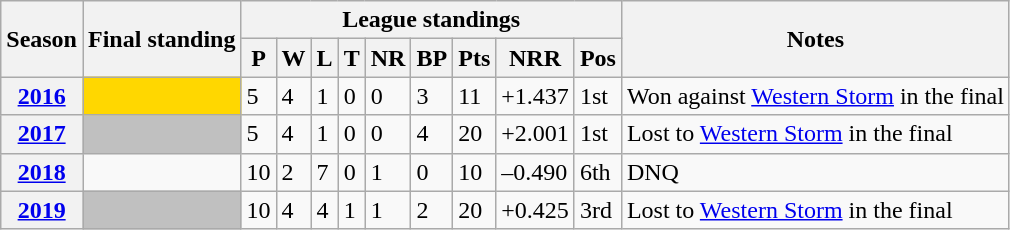<table class="wikitable sortable">
<tr>
<th scope="col" rowspan="2">Season</th>
<th scope="col" rowspan="2">Final standing</th>
<th scope="col" colspan="9">League standings</th>
<th scope="col" rowspan="2">Notes</th>
</tr>
<tr>
<th scope="col">P</th>
<th scope="col">W</th>
<th scope="col">L</th>
<th scope="col">T</th>
<th scope="col">NR</th>
<th scope="col">BP</th>
<th scope="col">Pts</th>
<th scope="col">NRR</th>
<th scope="col">Pos</th>
</tr>
<tr>
<th scope="row"><a href='#'>2016</a></th>
<td style="background:gold;"></td>
<td>5</td>
<td>4</td>
<td>1</td>
<td>0</td>
<td>0</td>
<td>3</td>
<td>11</td>
<td>+1.437</td>
<td>1st</td>
<td>Won against <a href='#'>Western Storm</a> in the final</td>
</tr>
<tr>
<th scope="row"><a href='#'>2017</a></th>
<td style="background:silver"></td>
<td>5</td>
<td>4</td>
<td>1</td>
<td>0</td>
<td>0</td>
<td>4</td>
<td>20</td>
<td>+2.001</td>
<td>1st</td>
<td>Lost to <a href='#'>Western Storm</a> in the final</td>
</tr>
<tr>
<th scope="row"><a href='#'>2018</a></th>
<td></td>
<td>10</td>
<td>2</td>
<td>7</td>
<td>0</td>
<td>1</td>
<td>0</td>
<td>10</td>
<td>–0.490</td>
<td>6th</td>
<td>DNQ</td>
</tr>
<tr>
<th scope="row"><a href='#'>2019</a></th>
<td style="background:silver"></td>
<td>10</td>
<td>4</td>
<td>4</td>
<td>1</td>
<td>1</td>
<td>2</td>
<td>20</td>
<td>+0.425</td>
<td>3rd</td>
<td>Lost to <a href='#'>Western Storm</a> in the final</td>
</tr>
</table>
